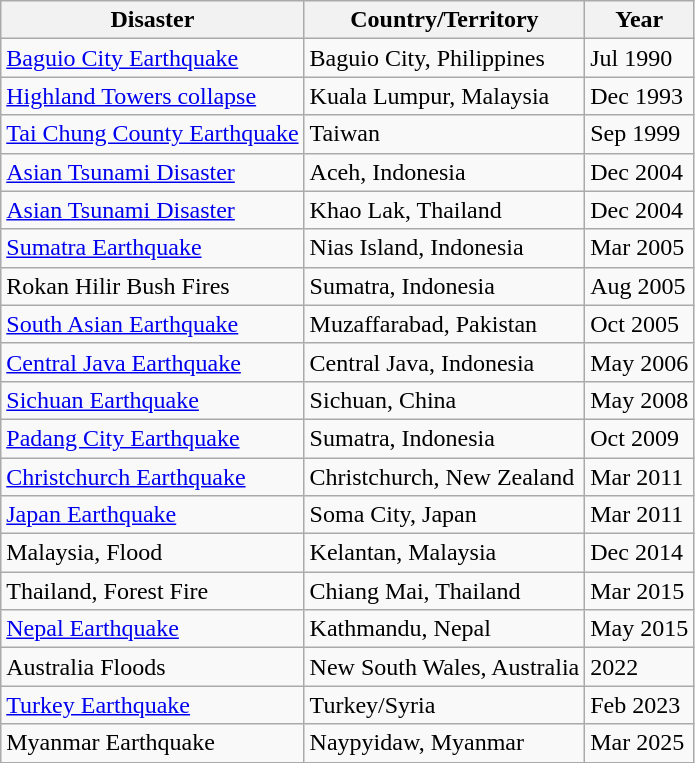<table class="wikitable">
<tr>
<th>Disaster</th>
<th>Country/Territory</th>
<th>Year</th>
</tr>
<tr>
<td><a href='#'>Baguio City Earthquake</a></td>
<td>Baguio City, Philippines</td>
<td>Jul 1990</td>
</tr>
<tr>
<td><a href='#'>Highland Towers collapse</a></td>
<td>Kuala Lumpur, Malaysia</td>
<td>Dec 1993</td>
</tr>
<tr>
<td><a href='#'>Tai Chung County Earthquake</a></td>
<td>Taiwan</td>
<td>Sep 1999</td>
</tr>
<tr>
<td><a href='#'>Asian Tsunami Disaster</a></td>
<td>Aceh, Indonesia</td>
<td>Dec 2004</td>
</tr>
<tr>
<td><a href='#'>Asian Tsunami Disaster</a></td>
<td>Khao Lak, Thailand</td>
<td>Dec 2004</td>
</tr>
<tr>
<td><a href='#'>Sumatra Earthquake</a></td>
<td>Nias Island, Indonesia</td>
<td>Mar 2005</td>
</tr>
<tr>
<td>Rokan Hilir Bush Fires</td>
<td>Sumatra, Indonesia</td>
<td>Aug 2005</td>
</tr>
<tr>
<td><a href='#'>South Asian Earthquake</a></td>
<td>Muzaffarabad, Pakistan</td>
<td>Oct 2005</td>
</tr>
<tr>
<td><a href='#'>Central Java Earthquake</a></td>
<td>Central Java, Indonesia</td>
<td>May 2006</td>
</tr>
<tr>
<td><a href='#'>Sichuan Earthquake</a></td>
<td>Sichuan, China</td>
<td>May 2008</td>
</tr>
<tr>
<td><a href='#'>Padang City Earthquake</a></td>
<td>Sumatra, Indonesia</td>
<td>Oct 2009</td>
</tr>
<tr>
<td><a href='#'>Christchurch Earthquake</a></td>
<td>Christchurch, New Zealand</td>
<td>Mar 2011</td>
</tr>
<tr>
<td><a href='#'>Japan Earthquake</a></td>
<td>Soma City, Japan</td>
<td>Mar 2011</td>
</tr>
<tr>
<td>Malaysia, Flood</td>
<td>Kelantan, Malaysia</td>
<td>Dec 2014</td>
</tr>
<tr>
<td>Thailand, Forest Fire</td>
<td>Chiang Mai, Thailand</td>
<td>Mar 2015</td>
</tr>
<tr>
<td><a href='#'>Nepal Earthquake</a></td>
<td>Kathmandu, Nepal</td>
<td>May 2015</td>
</tr>
<tr>
<td>Australia Floods</td>
<td>New South Wales, Australia</td>
<td>2022</td>
</tr>
<tr>
<td><a href='#'>Turkey Earthquake</a></td>
<td>Turkey/Syria</td>
<td>Feb 2023</td>
</tr>
<tr>
<td>Myanmar Earthquake</td>
<td>Naypyidaw, Myanmar</td>
<td>Mar 2025</td>
</tr>
</table>
